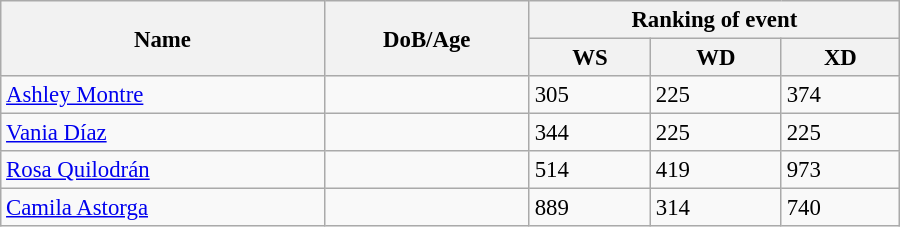<table class="wikitable" style="width:600px; font-size:95%;">
<tr>
<th rowspan="2" align="left">Name</th>
<th rowspan="2" align="left">DoB/Age</th>
<th colspan="3" align="center">Ranking of event</th>
</tr>
<tr>
<th align="center">WS</th>
<th>WD</th>
<th align="center">XD</th>
</tr>
<tr>
<td><a href='#'>Ashley Montre</a></td>
<td></td>
<td>305</td>
<td>225</td>
<td>374</td>
</tr>
<tr>
<td><a href='#'>Vania Díaz</a></td>
<td></td>
<td>344</td>
<td>225</td>
<td>225</td>
</tr>
<tr>
<td><a href='#'>Rosa Quilodrán</a></td>
<td></td>
<td>514</td>
<td>419</td>
<td>973</td>
</tr>
<tr>
<td><a href='#'>Camila Astorga</a></td>
<td></td>
<td>889</td>
<td>314</td>
<td>740</td>
</tr>
</table>
